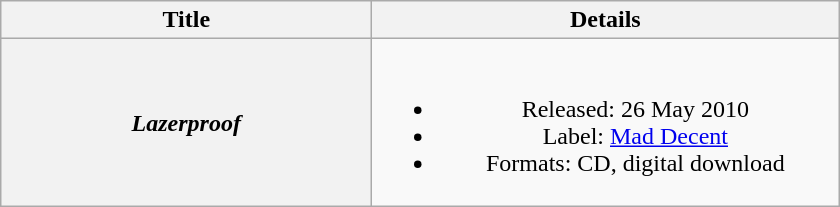<table class="wikitable plainrowheaders" style="text-align:center">
<tr>
<th scope="col" style="width:15em;">Title</th>
<th scope="col" style="width:19em;">Details</th>
</tr>
<tr>
<th scope="row"><em>Lazerproof</em><br></th>
<td><br><ul><li>Released: 26 May 2010</li><li>Label: <a href='#'>Mad Decent</a></li><li>Formats: CD, digital download</li></ul></td>
</tr>
</table>
